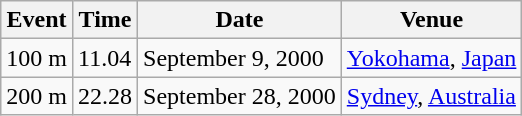<table class=wikitable>
<tr>
<th>Event</th>
<th>Time</th>
<th>Date</th>
<th>Venue</th>
</tr>
<tr>
<td>100 m</td>
<td>11.04</td>
<td>September 9, 2000</td>
<td><a href='#'>Yokohama</a>, <a href='#'>Japan</a></td>
</tr>
<tr>
<td>200 m</td>
<td>22.28</td>
<td>September 28, 2000</td>
<td><a href='#'>Sydney</a>, <a href='#'>Australia</a></td>
</tr>
</table>
